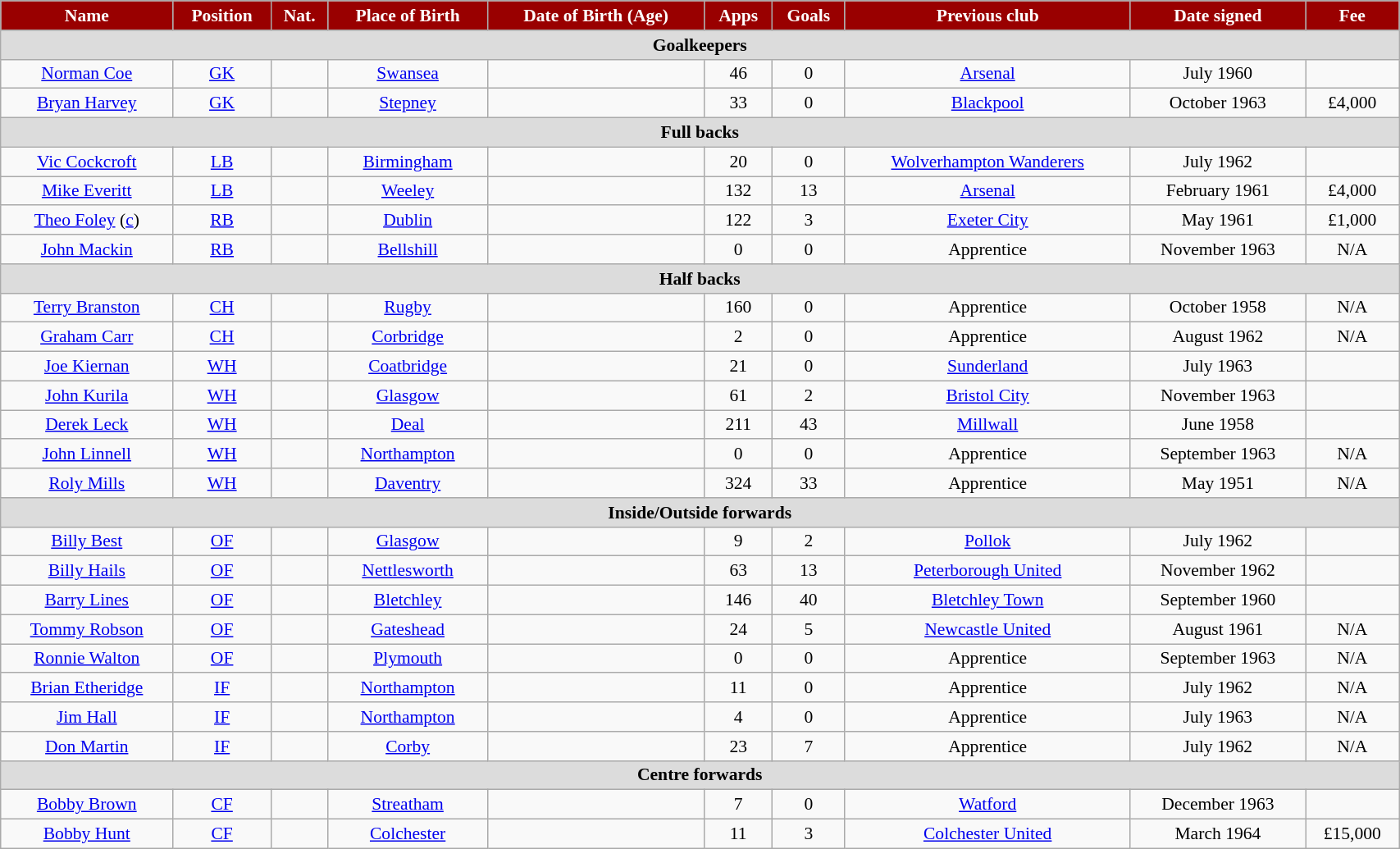<table class="wikitable" style="text-align:center; font-size:90%; width:90%;">
<tr>
<th style="background:#900; color:#FFF; text-align:center;">Name</th>
<th style="background:#900; color:#FFF; text-align:center;">Position</th>
<th style="background:#900; color:#FFF; text-align:center;">Nat.</th>
<th style="background:#900; color:#FFF; text-align:center;">Place of Birth</th>
<th style="background:#900; color:#FFF; text-align:center;">Date of Birth (Age)</th>
<th style="background:#900; color:#FFF; text-align:center;">Apps</th>
<th style="background:#900; color:#FFF; text-align:center;">Goals</th>
<th style="background:#900; color:#FFF; text-align:center;">Previous club</th>
<th style="background:#900; color:#FFF; text-align:center;">Date signed</th>
<th style="background:#900; color:#FFF; text-align:center;">Fee</th>
</tr>
<tr>
<th colspan="12" style="background:#dcdcdc; text-align:center;">Goalkeepers</th>
</tr>
<tr>
<td><a href='#'>Norman Coe</a></td>
<td><a href='#'>GK</a></td>
<td></td>
<td><a href='#'>Swansea</a></td>
<td></td>
<td>46</td>
<td>0</td>
<td><a href='#'>Arsenal</a></td>
<td>July 1960</td>
<td></td>
</tr>
<tr>
<td><a href='#'>Bryan Harvey</a></td>
<td><a href='#'>GK</a></td>
<td></td>
<td><a href='#'>Stepney</a></td>
<td></td>
<td>33</td>
<td>0</td>
<td><a href='#'>Blackpool</a></td>
<td>October 1963</td>
<td>£4,000</td>
</tr>
<tr>
<th colspan="12" style="background:#dcdcdc; text-align:center;">Full backs</th>
</tr>
<tr>
<td><a href='#'>Vic Cockcroft</a></td>
<td><a href='#'>LB</a></td>
<td></td>
<td><a href='#'>Birmingham</a></td>
<td></td>
<td>20</td>
<td>0</td>
<td><a href='#'>Wolverhampton Wanderers</a></td>
<td>July 1962</td>
<td></td>
</tr>
<tr>
<td><a href='#'>Mike Everitt</a></td>
<td><a href='#'>LB</a></td>
<td></td>
<td><a href='#'>Weeley</a></td>
<td></td>
<td>132</td>
<td>13</td>
<td><a href='#'>Arsenal</a></td>
<td>February 1961</td>
<td>£4,000</td>
</tr>
<tr>
<td><a href='#'>Theo Foley</a> (<a href='#'>c</a>)</td>
<td><a href='#'>RB</a></td>
<td></td>
<td><a href='#'>Dublin</a></td>
<td></td>
<td>122</td>
<td>3</td>
<td><a href='#'>Exeter City</a></td>
<td>May 1961</td>
<td>£1,000</td>
</tr>
<tr>
<td><a href='#'>John Mackin</a></td>
<td><a href='#'>RB</a></td>
<td></td>
<td><a href='#'>Bellshill</a></td>
<td></td>
<td>0</td>
<td>0</td>
<td>Apprentice</td>
<td>November 1963</td>
<td>N/A</td>
</tr>
<tr>
<th colspan="12" style="background:#dcdcdc; text-align:center;">Half backs</th>
</tr>
<tr>
<td><a href='#'>Terry Branston</a></td>
<td><a href='#'>CH</a></td>
<td></td>
<td><a href='#'>Rugby</a></td>
<td></td>
<td>160</td>
<td>0</td>
<td>Apprentice</td>
<td>October 1958</td>
<td>N/A</td>
</tr>
<tr>
<td><a href='#'>Graham Carr</a></td>
<td><a href='#'>CH</a></td>
<td></td>
<td><a href='#'>Corbridge</a></td>
<td></td>
<td>2</td>
<td>0</td>
<td>Apprentice</td>
<td>August 1962</td>
<td>N/A</td>
</tr>
<tr>
<td><a href='#'>Joe Kiernan</a></td>
<td><a href='#'>WH</a></td>
<td></td>
<td><a href='#'>Coatbridge</a></td>
<td></td>
<td>21</td>
<td>0</td>
<td><a href='#'>Sunderland</a></td>
<td>July 1963</td>
<td></td>
</tr>
<tr>
<td><a href='#'>John Kurila</a></td>
<td><a href='#'>WH</a></td>
<td></td>
<td><a href='#'>Glasgow</a></td>
<td></td>
<td>61</td>
<td>2</td>
<td><a href='#'>Bristol City</a></td>
<td>November 1963</td>
<td></td>
</tr>
<tr>
<td><a href='#'>Derek Leck</a></td>
<td><a href='#'>WH</a></td>
<td></td>
<td><a href='#'>Deal</a></td>
<td></td>
<td>211</td>
<td>43</td>
<td><a href='#'>Millwall</a></td>
<td>June 1958</td>
<td></td>
</tr>
<tr>
<td><a href='#'>John Linnell</a></td>
<td><a href='#'>WH</a></td>
<td></td>
<td><a href='#'>Northampton</a></td>
<td></td>
<td>0</td>
<td>0</td>
<td>Apprentice</td>
<td>September 1963</td>
<td>N/A</td>
</tr>
<tr>
<td><a href='#'>Roly Mills</a></td>
<td><a href='#'>WH</a></td>
<td></td>
<td><a href='#'>Daventry</a></td>
<td></td>
<td>324</td>
<td>33</td>
<td>Apprentice</td>
<td>May 1951</td>
<td>N/A</td>
</tr>
<tr>
<th colspan="12" style="background:#dcdcdc; text-align:center;">Inside/Outside forwards</th>
</tr>
<tr>
<td><a href='#'>Billy Best</a></td>
<td><a href='#'>OF</a></td>
<td></td>
<td><a href='#'>Glasgow</a></td>
<td></td>
<td>9</td>
<td>2</td>
<td><a href='#'>Pollok</a></td>
<td>July 1962</td>
<td></td>
</tr>
<tr>
<td><a href='#'>Billy Hails</a></td>
<td><a href='#'>OF</a></td>
<td></td>
<td><a href='#'>Nettlesworth</a></td>
<td></td>
<td>63</td>
<td>13</td>
<td><a href='#'>Peterborough United</a></td>
<td>November 1962</td>
<td></td>
</tr>
<tr>
<td><a href='#'>Barry Lines</a></td>
<td><a href='#'>OF</a></td>
<td></td>
<td><a href='#'>Bletchley</a></td>
<td></td>
<td>146</td>
<td>40</td>
<td><a href='#'>Bletchley Town</a></td>
<td>September 1960</td>
<td></td>
</tr>
<tr>
<td><a href='#'>Tommy Robson</a></td>
<td><a href='#'>OF</a></td>
<td></td>
<td><a href='#'>Gateshead</a></td>
<td></td>
<td>24</td>
<td>5</td>
<td><a href='#'>Newcastle United</a></td>
<td>August 1961</td>
<td>N/A</td>
</tr>
<tr>
<td><a href='#'>Ronnie Walton</a></td>
<td><a href='#'>OF</a></td>
<td></td>
<td><a href='#'>Plymouth</a></td>
<td></td>
<td>0</td>
<td>0</td>
<td>Apprentice</td>
<td>September 1963</td>
<td>N/A</td>
</tr>
<tr>
<td><a href='#'>Brian Etheridge</a></td>
<td><a href='#'>IF</a></td>
<td></td>
<td><a href='#'>Northampton</a></td>
<td></td>
<td>11</td>
<td>0</td>
<td>Apprentice</td>
<td>July 1962</td>
<td>N/A</td>
</tr>
<tr>
<td><a href='#'>Jim Hall</a></td>
<td><a href='#'>IF</a></td>
<td></td>
<td><a href='#'>Northampton</a></td>
<td></td>
<td>4</td>
<td>0</td>
<td>Apprentice</td>
<td>July 1963</td>
<td>N/A</td>
</tr>
<tr>
<td><a href='#'>Don Martin</a></td>
<td><a href='#'>IF</a></td>
<td></td>
<td><a href='#'>Corby</a></td>
<td></td>
<td>23</td>
<td>7</td>
<td>Apprentice</td>
<td>July 1962</td>
<td>N/A</td>
</tr>
<tr>
<th colspan="12" style="background:#dcdcdc; text-align:center;">Centre forwards</th>
</tr>
<tr>
<td><a href='#'>Bobby Brown</a></td>
<td><a href='#'>CF</a></td>
<td></td>
<td><a href='#'>Streatham</a></td>
<td></td>
<td>7</td>
<td>0</td>
<td><a href='#'>Watford</a></td>
<td>December 1963</td>
<td></td>
</tr>
<tr>
<td><a href='#'>Bobby Hunt</a></td>
<td><a href='#'>CF</a></td>
<td></td>
<td><a href='#'>Colchester</a></td>
<td></td>
<td>11</td>
<td>3</td>
<td><a href='#'>Colchester United</a></td>
<td>March 1964</td>
<td>£15,000</td>
</tr>
</table>
